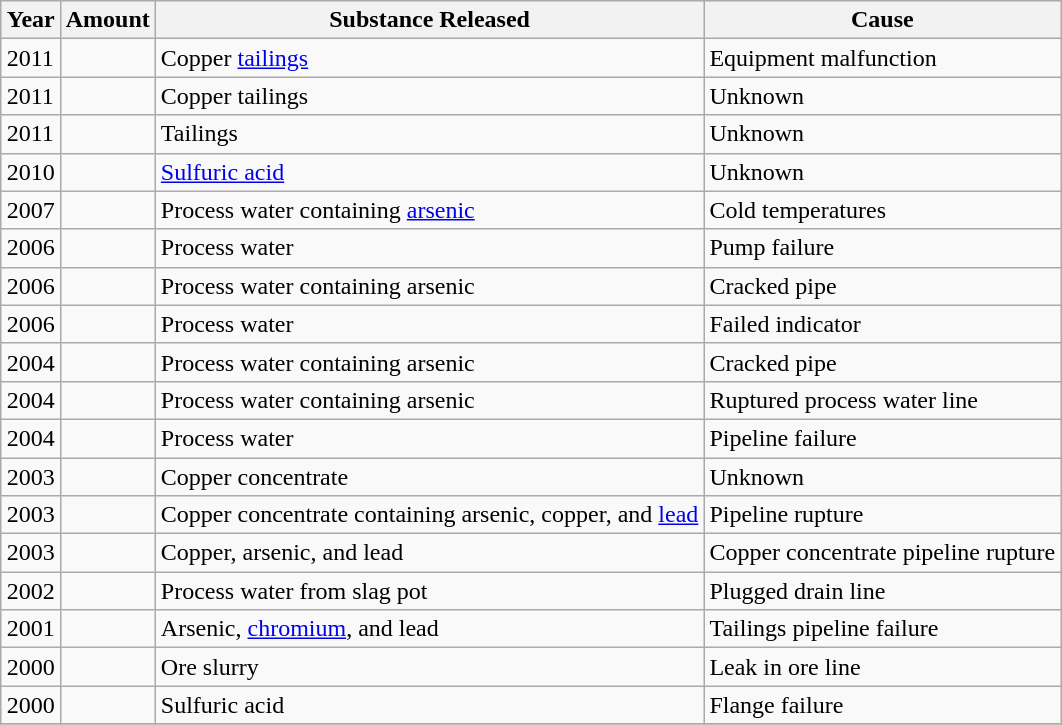<table class="wikitable" style="margin: 1em auto 1em auto;">
<tr>
<th scope="col">Year</th>
<th scope="col">Amount</th>
<th scope="col">Substance Released</th>
<th scope="col">Cause</th>
</tr>
<tr>
<td>2011</td>
<td></td>
<td>Copper <a href='#'>tailings</a></td>
<td>Equipment malfunction</td>
</tr>
<tr>
<td>2011</td>
<td></td>
<td>Copper tailings</td>
<td>Unknown</td>
</tr>
<tr>
<td>2011</td>
<td></td>
<td>Tailings</td>
<td>Unknown</td>
</tr>
<tr>
<td>2010</td>
<td></td>
<td><a href='#'>Sulfuric acid</a></td>
<td>Unknown</td>
</tr>
<tr>
<td>2007</td>
<td></td>
<td>Process water containing <a href='#'>arsenic</a></td>
<td>Cold temperatures</td>
</tr>
<tr>
<td>2006</td>
<td></td>
<td>Process water</td>
<td>Pump failure</td>
</tr>
<tr>
<td>2006</td>
<td></td>
<td>Process water containing arsenic</td>
<td>Cracked pipe</td>
</tr>
<tr>
<td>2006</td>
<td></td>
<td>Process water</td>
<td>Failed indicator</td>
</tr>
<tr>
<td>2004</td>
<td></td>
<td>Process water containing arsenic</td>
<td>Cracked pipe</td>
</tr>
<tr>
<td>2004</td>
<td></td>
<td>Process water containing arsenic</td>
<td>Ruptured process water line</td>
</tr>
<tr>
<td>2004</td>
<td></td>
<td>Process water</td>
<td>Pipeline failure</td>
</tr>
<tr>
<td>2003</td>
<td></td>
<td>Copper concentrate</td>
<td>Unknown</td>
</tr>
<tr>
<td>2003</td>
<td></td>
<td>Copper concentrate containing arsenic, copper, and <a href='#'>lead</a></td>
<td>Pipeline rupture</td>
</tr>
<tr>
<td>2003</td>
<td></td>
<td>Copper, arsenic, and lead</td>
<td>Copper concentrate pipeline rupture</td>
</tr>
<tr>
<td>2002</td>
<td></td>
<td>Process water from slag pot</td>
<td>Plugged drain line</td>
</tr>
<tr>
<td>2001</td>
<td></td>
<td>Arsenic, <a href='#'>chromium</a>, and lead</td>
<td>Tailings pipeline failure</td>
</tr>
<tr>
<td>2000</td>
<td></td>
<td>Ore slurry</td>
<td>Leak in ore line</td>
</tr>
<tr>
<td>2000</td>
<td></td>
<td>Sulfuric acid</td>
<td>Flange failure</td>
</tr>
<tr>
</tr>
</table>
